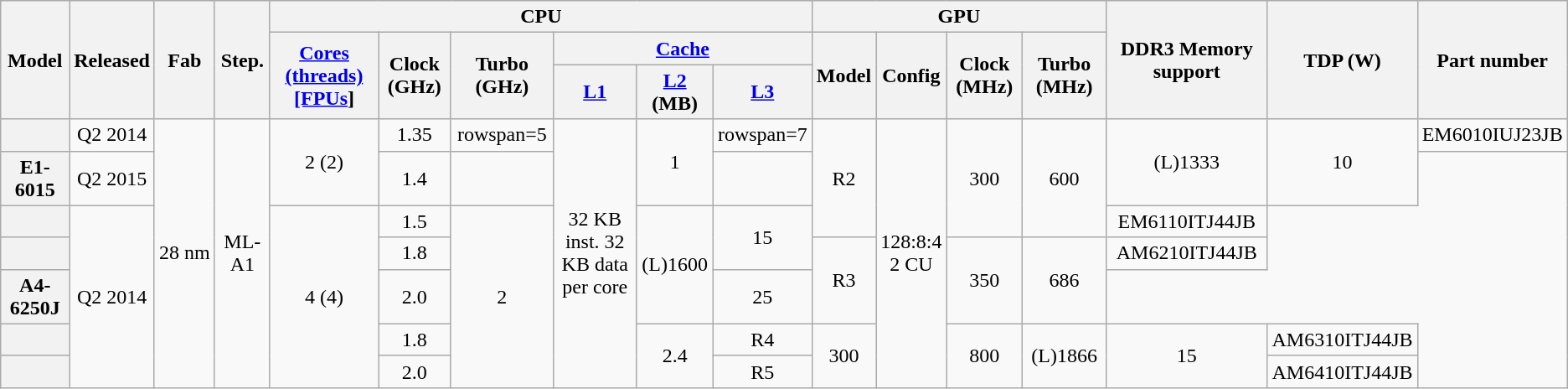<table class="wikitable sortable sort-under" style="text-align: center">
<tr>
<th rowspan=3>Model</th>
<th rowspan=3>Released</th>
<th rowspan=3>Fab</th>
<th rowspan=3>Step.</th>
<th colspan=6>CPU</th>
<th colspan=4>GPU</th>
<th rowspan=3>DDR3 Memory support</th>
<th rowspan=3>TDP (W)</th>
<th rowspan=3>Part number</th>
</tr>
<tr>
<th rowspan=2><a href='#'>Cores</a> <a href='#'>(threads)</a> <a href='#'>[FPUs</a>]</th>
<th rowspan=2>Clock (GHz)</th>
<th rowspan=2>Turbo (GHz)</th>
<th colspan=3><a href='#'>Cache</a></th>
<th rowspan=2>Model</th>
<th rowspan=2>Config</th>
<th rowspan=2>Clock (MHz)</th>
<th rowspan=2>Turbo (MHz)</th>
</tr>
<tr>
<th><a href='#'>L1</a></th>
<th><a href='#'>L2</a> (MB)</th>
<th><a href='#'>L3</a></th>
</tr>
<tr>
<th></th>
<td>Q2 2014</td>
<td rowspan="7">28 nm</td>
<td rowspan="7">ML-A1</td>
<td rowspan=2>2 (2)</td>
<td>1.35</td>
<td>rowspan=5 </td>
<td rowspan="7">32 KB inst. 32 KB data per core</td>
<td rowspan=2>1</td>
<td>rowspan=7 </td>
<td rowspan=3>R2</td>
<td rowspan="7">128:8:4<br>2 CU</td>
<td rowspan=3>300</td>
<td rowspan=3>600</td>
<td rowspan=2>(L)1333</td>
<td rowspan=2>10</td>
<td>EM6010IUJ23JB</td>
</tr>
<tr>
<th>E1-6015</th>
<td>Q2 2015</td>
<td>1.4</td>
<td></td>
</tr>
<tr>
<th></th>
<td rowspan=5>Q2 2014</td>
<td rowspan="5">4 (4)</td>
<td>1.5</td>
<td rowspan="5">2</td>
<td rowspan=3>(L)1600</td>
<td rowspan=2>15</td>
<td>EM6110ITJ44JB</td>
</tr>
<tr>
<th></th>
<td>1.8</td>
<td rowspan=2>R3</td>
<td rowspan=2>350</td>
<td rowspan=2>686</td>
<td>AM6210ITJ44JB</td>
</tr>
<tr>
<th>A4-6250J</th>
<td>2.0</td>
<td>25</td>
</tr>
<tr>
<th></th>
<td>1.8</td>
<td rowspan="2">2.4</td>
<td>R4</td>
<td rowspan="2">300</td>
<td rowspan="2">800</td>
<td rowspan=2>(L)1866</td>
<td rowspan="2">15</td>
<td>AM6310ITJ44JB</td>
</tr>
<tr>
<th></th>
<td>2.0</td>
<td>R5</td>
<td>AM6410ITJ44JB</td>
</tr>
</table>
